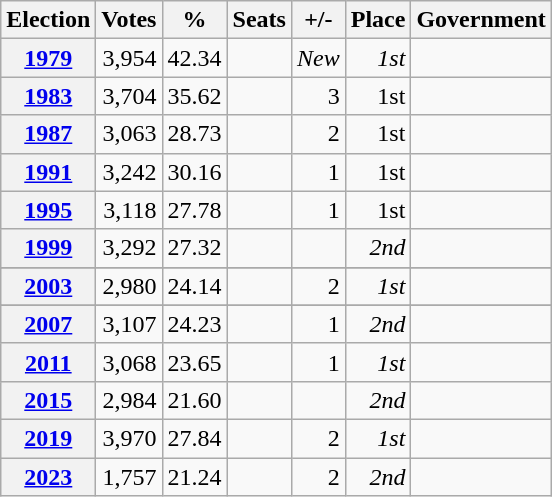<table class="wikitable" style="text-align:right;">
<tr>
<th>Election</th>
<th>Votes</th>
<th>%</th>
<th>Seats</th>
<th>+/-</th>
<th>Place</th>
<th>Government</th>
</tr>
<tr>
<th><a href='#'>1979</a></th>
<td>3,954</td>
<td>42.34</td>
<td></td>
<td><em>New</em></td>
<td><em>1st</em></td>
<td></td>
</tr>
<tr>
<th><a href='#'>1983</a></th>
<td>3,704</td>
<td>35.62</td>
<td></td>
<td>3</td>
<td>1st</td>
<td></td>
</tr>
<tr>
<th><a href='#'>1987</a></th>
<td>3,063</td>
<td>28.73</td>
<td></td>
<td>2</td>
<td>1st</td>
<td></td>
</tr>
<tr>
<th><a href='#'>1991</a></th>
<td>3,242</td>
<td>30.16</td>
<td></td>
<td>1</td>
<td>1st</td>
<td></td>
</tr>
<tr>
<th><a href='#'>1995</a></th>
<td>3,118</td>
<td>27.78</td>
<td></td>
<td>1</td>
<td>1st</td>
<td></td>
</tr>
<tr>
<th><a href='#'>1999</a></th>
<td>3,292</td>
<td>27.32</td>
<td></td>
<td></td>
<td><em>2nd</em></td>
<td></td>
</tr>
<tr>
</tr>
<tr>
<th><a href='#'>2003</a></th>
<td>2,980</td>
<td>24.14</td>
<td></td>
<td>2</td>
<td><em>1st</em></td>
<td></td>
</tr>
<tr>
</tr>
<tr>
<th><a href='#'>2007</a></th>
<td>3,107</td>
<td>24.23</td>
<td></td>
<td>1</td>
<td><em>2nd</em></td>
<td></td>
</tr>
<tr>
<th><a href='#'>2011</a></th>
<td>3,068</td>
<td>23.65</td>
<td></td>
<td>1</td>
<td><em>1st</em></td>
<td></td>
</tr>
<tr>
<th><a href='#'>2015</a></th>
<td>2,984</td>
<td>21.60</td>
<td></td>
<td></td>
<td><em>2nd</em></td>
<td></td>
</tr>
<tr>
<th><a href='#'>2019</a></th>
<td>3,970</td>
<td>27.84</td>
<td></td>
<td>2</td>
<td><em>1st</em></td>
<td></td>
</tr>
<tr>
<th><a href='#'>2023</a></th>
<td>1,757</td>
<td>21.24</td>
<td></td>
<td>2</td>
<td><em>2nd</em></td>
<td></td>
</tr>
</table>
